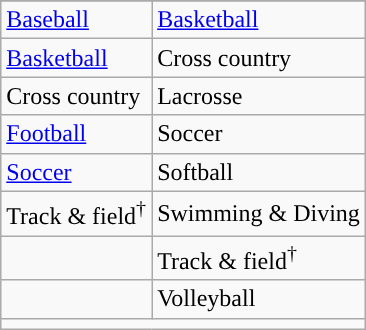<table class="wikitable" style="float:center; margin:0 0 1em 1em;">
<tr>
</tr>
<tr>
<td><a href='#'>Baseball</a></td>
<td><a href='#'>Basketball</a></td>
</tr>
<tr>
<td><a href='#'>Basketball</a></td>
<td>Cross country</td>
</tr>
<tr>
<td>Cross country</td>
<td>Lacrosse</td>
</tr>
<tr>
<td><a href='#'>Football</a></td>
<td>Soccer</td>
</tr>
<tr>
<td><a href='#'>Soccer</a></td>
<td>Softball</td>
</tr>
<tr>
<td>Track & field<sup>†</sup></td>
<td>Swimming & Diving</td>
</tr>
<tr>
<td></td>
<td>Track & field<sup>†</sup></td>
</tr>
<tr>
<td></td>
<td>Volleyball</td>
</tr>
<tr>
<td colspan="2"></td>
</tr>
</table>
